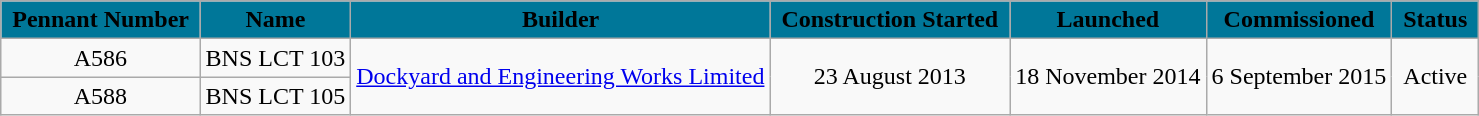<table class="wikitable" style="text-align: center;">
<tr style="background:#079;">
<td><strong><span> Pennant Number </span></strong></td>
<td><strong><span> Name </span></strong></td>
<td><strong><span> Builder </span></strong></td>
<td><strong><span> Construction Started </span></strong></td>
<td><strong><span> Launched </span></strong></td>
<td><strong><span> Commissioned </span></strong></td>
<td><strong><span> Status </span></strong></td>
</tr>
<tr>
<td>A586</td>
<td>BNS LCT 103</td>
<td rowspan="3"><a href='#'>Dockyard and Engineering Works Limited</a></td>
<td rowspan="3">23 August 2013</td>
<td rowspan="3">18 November 2014</td>
<td rowspan="3">6 September 2015</td>
<td rowspan="3">Active</td>
</tr>
<tr>
<td>A588</td>
<td>BNS LCT 105</td>
</tr>
</table>
